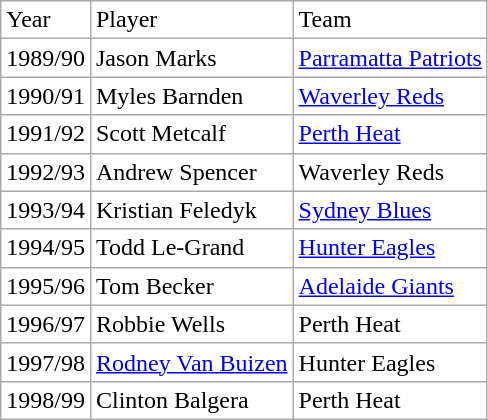<table class="wikitable">
<tr bgcolor="#FFFFFF">
<td>Year</td>
<td>Player</td>
<td>Team</td>
</tr>
<tr bgcolor="#FFFFFF">
<td>1989/90</td>
<td>Jason Marks</td>
<td><a href='#'>Parramatta Patriots</a></td>
</tr>
<tr bgcolor="#FFFFFF">
<td>1990/91</td>
<td>Myles Barnden</td>
<td><a href='#'>Waverley Reds</a></td>
</tr>
<tr bgcolor="#FFFFFF">
<td>1991/92</td>
<td>Scott Metcalf</td>
<td><a href='#'>Perth Heat</a></td>
</tr>
<tr bgcolor="#FFFFFF">
<td>1992/93</td>
<td>Andrew Spencer</td>
<td>Waverley Reds</td>
</tr>
<tr bgcolor="#FFFFFF">
<td>1993/94</td>
<td>Kristian Feledyk</td>
<td><a href='#'>Sydney Blues</a></td>
</tr>
<tr bgcolor="#FFFFFF">
<td>1994/95</td>
<td>Todd Le-Grand</td>
<td><a href='#'>Hunter Eagles</a></td>
</tr>
<tr bgcolor="#FFFFFF">
<td>1995/96</td>
<td>Tom Becker</td>
<td><a href='#'>Adelaide Giants</a></td>
</tr>
<tr bgcolor="#FFFFFF">
<td>1996/97</td>
<td>Robbie Wells</td>
<td>Perth Heat</td>
</tr>
<tr bgcolor="#FFFFFF">
<td>1997/98</td>
<td><a href='#'>Rodney Van Buizen</a></td>
<td>Hunter Eagles</td>
</tr>
<tr bgcolor="#FFFFFF">
<td>1998/99</td>
<td>Clinton Balgera</td>
<td>Perth Heat</td>
</tr>
</table>
